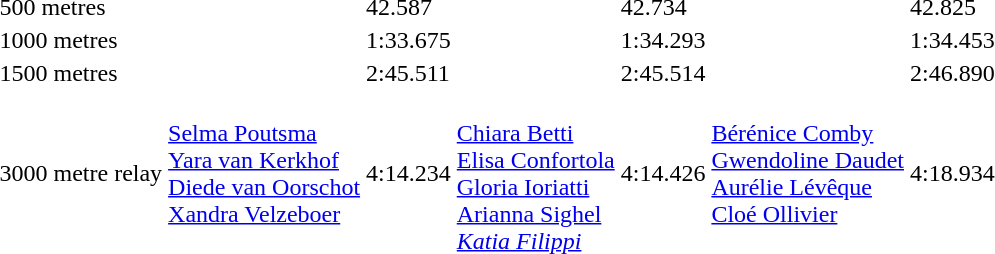<table>
<tr>
<td>500 metres</td>
<td></td>
<td>42.587</td>
<td></td>
<td>42.734</td>
<td></td>
<td>42.825</td>
</tr>
<tr>
<td>1000 metres</td>
<td></td>
<td>1:33.675</td>
<td></td>
<td>1:34.293</td>
<td></td>
<td>1:34.453</td>
</tr>
<tr>
<td>1500 metres</td>
<td></td>
<td>2:45.511</td>
<td></td>
<td>2:45.514</td>
<td></td>
<td>2:46.890</td>
</tr>
<tr>
<td>3000 metre relay</td>
<td valign=top><br><a href='#'>Selma Poutsma</a><br><a href='#'>Yara van Kerkhof</a><br><a href='#'>Diede van Oorschot</a><br><a href='#'>Xandra Velzeboer</a></td>
<td>4:14.234</td>
<td valign=top><br><a href='#'>Chiara Betti</a><br><a href='#'>Elisa Confortola</a><br><a href='#'>Gloria Ioriatti</a><br><a href='#'>Arianna Sighel</a><br><em><a href='#'>Katia Filippi</a></em></td>
<td>4:14.426</td>
<td valign=top><br><a href='#'>Bérénice Comby</a><br><a href='#'>Gwendoline Daudet</a><br><a href='#'>Aurélie Lévêque</a><br><a href='#'>Cloé Ollivier</a></td>
<td>4:18.934</td>
</tr>
</table>
